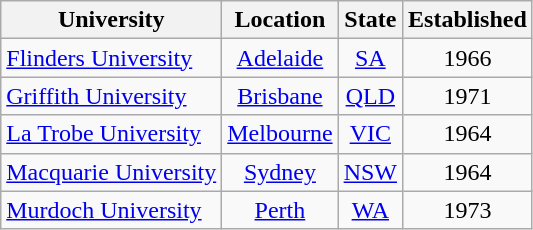<table class="wikitable sortable" style="text-align:center;">
<tr>
<th rowspan="1">University</th>
<th rowspan="1">Location</th>
<th rowspan="1">State</th>
<th rowspan="1">Established</th>
</tr>
<tr>
<td align="left"><a href='#'>Flinders University</a></td>
<td><a href='#'>Adelaide</a></td>
<td><a href='#'>SA</a></td>
<td>1966</td>
</tr>
<tr>
<td align="left"><a href='#'>Griffith University</a></td>
<td><a href='#'>Brisbane</a></td>
<td><a href='#'>QLD</a></td>
<td>1971</td>
</tr>
<tr>
<td align="left"><a href='#'>La Trobe University</a></td>
<td><a href='#'>Melbourne</a></td>
<td><a href='#'>VIC</a></td>
<td>1964</td>
</tr>
<tr>
<td align="left"><a href='#'>Macquarie University</a></td>
<td><a href='#'>Sydney</a></td>
<td><a href='#'>NSW</a></td>
<td>1964</td>
</tr>
<tr>
<td align="left"><a href='#'>Murdoch University</a></td>
<td><a href='#'>Perth</a></td>
<td><a href='#'>WA</a></td>
<td>1973</td>
</tr>
</table>
